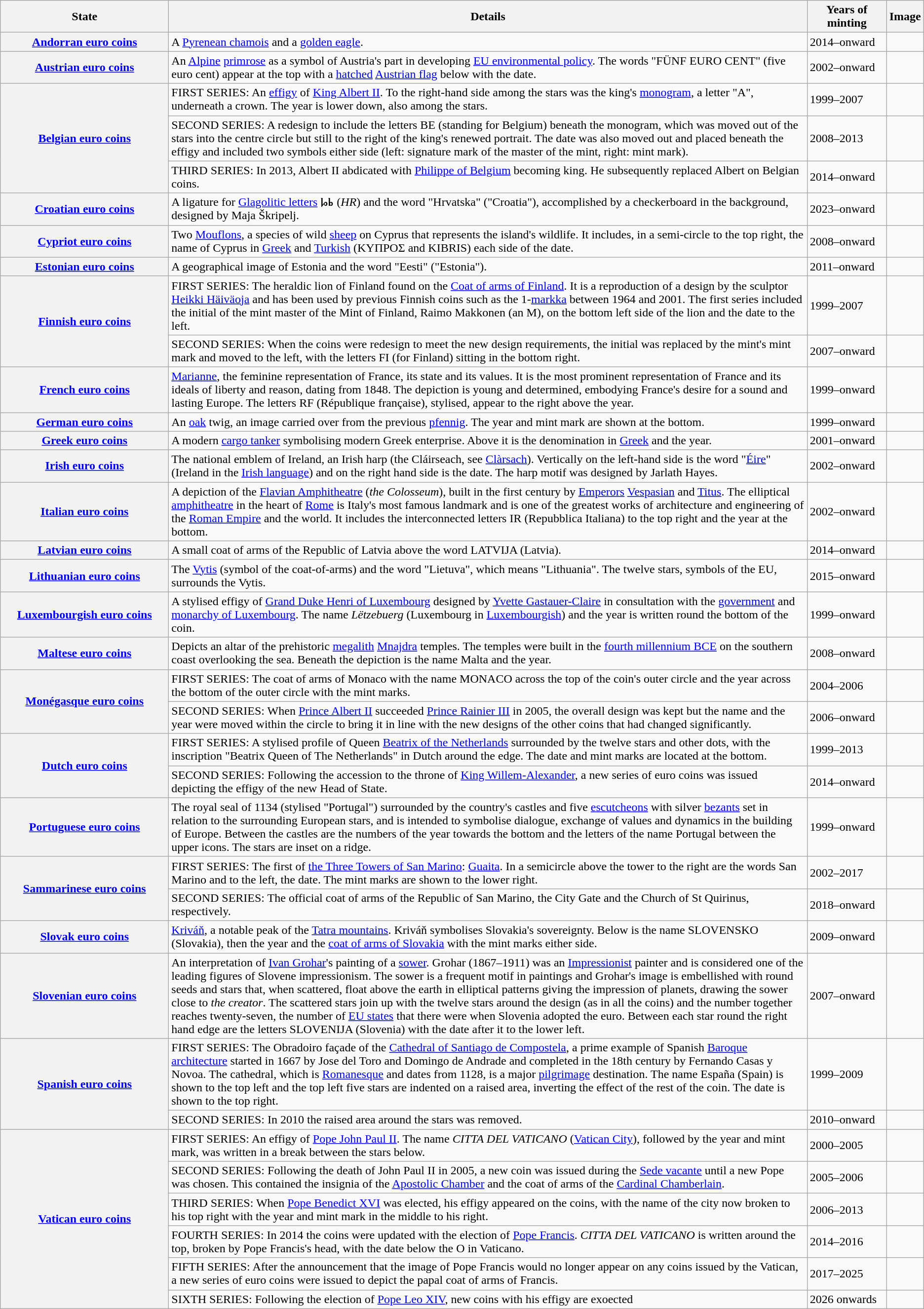<table class="wikitable">
<tr>
<th width="220">State</th>
<th>Details</th>
<th width="100">Years of minting</th>
<th>Image</th>
</tr>
<tr>
<th> <a href='#'>Andorran euro coins</a></th>
<td>A <a href='#'>Pyrenean chamois</a> and a <a href='#'>golden eagle</a>.</td>
<td>2014–onward</td>
<td></td>
</tr>
<tr>
<th> <a href='#'>Austrian euro coins</a></th>
<td>An <a href='#'>Alpine</a> <a href='#'>primrose</a> as a symbol of Austria's part in developing <a href='#'>EU environmental policy</a>. The words "FÜNF EURO CENT" (five euro cent) appear at the top with a <a href='#'>hatched</a> <a href='#'>Austrian flag</a> below with the date.</td>
<td>2002–onward</td>
<td></td>
</tr>
<tr>
<th rowspan=3> <a href='#'>Belgian euro coins</a></th>
<td>FIRST SERIES: An <a href='#'>effigy</a> of <a href='#'>King Albert II</a>. To the right-hand side among the stars was the king's <a href='#'>monogram</a>, a letter "A", underneath a crown. The year is lower down, also among the stars.</td>
<td>1999–2007</td>
<td></td>
</tr>
<tr>
<td>SECOND SERIES: A redesign to include the letters BE (standing for Belgium) beneath the monogram, which was moved out of the stars into the centre circle but still to the right of the king's renewed portrait. The date was also moved out and placed beneath the effigy and included two symbols either side (left: signature mark of the master of the mint, right: mint mark).</td>
<td>2008–2013</td>
<td></td>
</tr>
<tr>
<td>THIRD SERIES: In 2013, Albert II abdicated with <a href='#'>Philippe of Belgium</a> becoming king. He subsequently replaced Albert on Belgian coins.</td>
<td>2014–onward</td>
<td></td>
</tr>
<tr>
<th> <a href='#'>Croatian euro coins</a></th>
<td>A ligature for <a href='#'>Glagolitic letters</a> ⰘⰓ (<em>HR</em>) and the word "Hrvatska" ("Croatia"), accomplished by a checkerboard in the background, designed by Maja Škripelj.</td>
<td>2023–onward</td>
<td></td>
</tr>
<tr>
<th> <a href='#'>Cypriot euro coins</a></th>
<td>Two <a href='#'>Mouflons</a>, a species of wild <a href='#'>sheep</a> on Cyprus that represents the island's wildlife. It includes, in a semi-circle to the top right, the name of Cyprus in <a href='#'>Greek</a> and <a href='#'>Turkish</a> (ΚΥΠΡΟΣ and KIBRIS) each side of the date.</td>
<td>2008–onward</td>
<td></td>
</tr>
<tr>
<th> <a href='#'>Estonian euro coins</a></th>
<td>A geographical image of Estonia and the word "Eesti" ("Estonia").</td>
<td>2011–onward</td>
<td></td>
</tr>
<tr>
<th rowspan=2> <a href='#'>Finnish euro coins</a></th>
<td>FIRST SERIES: The heraldic lion of Finland found on the <a href='#'>Coat of arms of Finland</a>. It is a reproduction of a design by the sculptor <a href='#'>Heikki Häiväoja</a> and has been used by previous Finnish coins such as the 1-<a href='#'>markka</a> between 1964 and 2001. The first series included the initial of the mint master of the Mint of Finland, Raimo Makkonen (an M), on the bottom left side of the lion and the date to the left.</td>
<td>1999–2007</td>
<td></td>
</tr>
<tr>
<td>SECOND SERIES: When the coins were redesign to meet the new design requirements, the initial was replaced by the mint's mint mark and moved to the left, with the letters FI (for Finland) sitting in the bottom right.</td>
<td>2007–onward</td>
<td></td>
</tr>
<tr>
<th> <a href='#'>French euro coins</a></th>
<td><a href='#'>Marianne</a>, the feminine representation of France, its state and its values. It is the most prominent representation of France and its ideals of liberty and reason, dating from 1848. The depiction is young and determined, embodying France's desire for a sound and lasting Europe. The letters RF (République française), stylised, appear to the right above the year.</td>
<td>1999–onward</td>
<td></td>
</tr>
<tr>
<th> <a href='#'>German euro coins</a></th>
<td>An <a href='#'>oak</a> twig, an image carried over from the previous <a href='#'>pfennig</a>. The year and mint mark are shown at the bottom.</td>
<td>1999–onward</td>
<td></td>
</tr>
<tr>
<th> <a href='#'>Greek euro coins</a></th>
<td>A modern <a href='#'>cargo tanker</a> symbolising modern Greek enterprise. Above it is the denomination in <a href='#'>Greek</a> and the year.</td>
<td>2001–onward</td>
<td></td>
</tr>
<tr>
<th> <a href='#'>Irish euro coins</a></th>
<td>The national emblem of Ireland, an Irish harp (the Cláirseach, see <a href='#'>Clàrsach</a>). Vertically on the left-hand side is the word "<a href='#'>Éire</a>" (Ireland in the <a href='#'>Irish language</a>) and on the right hand side is the date. The harp motif was designed by Jarlath Hayes.</td>
<td>2002–onward</td>
<td></td>
</tr>
<tr>
<th> <a href='#'>Italian euro coins</a></th>
<td>A depiction of the <a href='#'>Flavian Amphitheatre</a> (<em>the Colosseum</em>), built in the first century by <a href='#'>Emperors</a> <a href='#'>Vespasian</a> and <a href='#'>Titus</a>. The elliptical <a href='#'>amphitheatre</a> in the heart of <a href='#'>Rome</a> is Italy's most famous landmark and is one of the greatest works of architecture and engineering of the <a href='#'>Roman Empire</a> and the world. It includes the interconnected letters IR (Repubblica Italiana) to the top right and the year at the bottom.</td>
<td>2002–onward</td>
<td></td>
</tr>
<tr>
<th> <a href='#'>Latvian euro coins</a></th>
<td>A small coat of arms of the Republic of Latvia above the word LATVIJA (Latvia).</td>
<td>2014–onward</td>
<td></td>
</tr>
<tr>
<th> <a href='#'>Lithuanian euro coins</a></th>
<td>The <a href='#'>Vytis</a> (symbol of the coat-of-arms) and the word "Lietuva", which means "Lithuania". The twelve stars, symbols of the EU, surrounds the Vytis.</td>
<td>2015–onward</td>
<td></td>
</tr>
<tr>
<th> <a href='#'>Luxembourgish euro coins</a></th>
<td>A stylised effigy of <a href='#'>Grand Duke Henri of Luxembourg</a> designed by <a href='#'>Yvette Gastauer-Claire</a> in consultation with the <a href='#'>government</a> and <a href='#'>monarchy of Luxembourg</a>.  The name <em>Lëtzebuerg</em> (Luxembourg in <a href='#'>Luxembourgish</a>) and the year is written round the bottom of the coin.</td>
<td>1999–onward</td>
<td></td>
</tr>
<tr>
<th> <a href='#'>Maltese euro coins</a></th>
<td>Depicts an altar of the prehistoric <a href='#'>megalith</a> <a href='#'>Mnajdra</a> temples. The temples were built in the <a href='#'>fourth millennium BCE</a> on the southern coast overlooking the sea. Beneath the depiction is the name Malta and the year.</td>
<td>2008–onward</td>
<td></td>
</tr>
<tr>
<th rowspan=2> <a href='#'>Monégasque euro coins</a></th>
<td>FIRST SERIES: The coat of arms of Monaco with the name MONACO across the top of the coin's outer circle and the year across the bottom of the outer circle with the mint marks.</td>
<td>2004–2006</td>
<td></td>
</tr>
<tr>
<td>SECOND SERIES: When <a href='#'>Prince Albert II</a> succeeded <a href='#'>Prince Rainier III</a> in 2005, the overall design was kept but the name and the year were moved within the circle to bring it in line with the new designs of the other coins that had changed significantly.</td>
<td>2006–onward</td>
<td></td>
</tr>
<tr>
<th rowspan=2> <a href='#'>Dutch euro coins</a></th>
<td>FIRST SERIES: A stylised profile of Queen <a href='#'>Beatrix of the Netherlands</a> surrounded by the twelve stars and other dots, with the inscription "Beatrix Queen of The Netherlands" in Dutch around the edge. The date and mint marks are located at the bottom.</td>
<td>1999–2013</td>
<td><br></td>
</tr>
<tr>
<td>SECOND SERIES: Following the accession to the throne of <a href='#'>King Willem-Alexander</a>, a new series of euro coins was issued depicting the effigy of the new Head of State.</td>
<td>2014–onward</td>
<td></td>
</tr>
<tr>
<th> <a href='#'>Portuguese euro coins</a></th>
<td>The royal seal of 1134 (stylised "Portugal") surrounded by the country's castles and five <a href='#'>escutcheons</a> with silver <a href='#'>bezants</a> set in relation to the surrounding European stars, and is intended to symbolise dialogue, exchange of values and dynamics in the building of Europe. Between the castles are the numbers of the year towards the bottom and the letters of the name Portugal between the upper icons. The stars are inset on a ridge.</td>
<td>1999–onward</td>
<td></td>
</tr>
<tr>
<th rowspan=2> <a href='#'>Sammarinese euro coins</a></th>
<td>FIRST SERIES: The first of <a href='#'>the Three Towers of San Marino</a>: <a href='#'>Guaita</a>. In a semicircle above the tower to the right are the words San Marino and to the left, the date. The mint marks are shown to the lower right.</td>
<td>2002–2017</td>
<td></td>
</tr>
<tr>
<td>SECOND SERIES: The official coat of arms of the Republic of San Marino, the City Gate and the Church of St Quirinus, respectively.</td>
<td>2018–onward</td>
<td></td>
</tr>
<tr>
<th> <a href='#'>Slovak euro coins</a></th>
<td><a href='#'>Kriváň</a>, a notable peak of the <a href='#'>Tatra mountains</a>. Kriváň symbolises Slovakia's sovereignty. Below is the name SLOVENSKO (Slovakia), then the year and the <a href='#'>coat of arms of Slovakia</a> with the mint marks either side.</td>
<td>2009–onward</td>
<td></td>
</tr>
<tr>
<th> <a href='#'>Slovenian euro coins</a></th>
<td>An interpretation of <a href='#'>Ivan Grohar</a>'s painting of a <a href='#'>sower</a>. Grohar (1867–1911) was an <a href='#'>Impressionist</a> painter and is considered one of the leading figures of Slovene impressionism. The sower is a frequent motif in paintings and Grohar's image is embellished with round seeds and stars that, when scattered, float above the earth in elliptical patterns giving the impression of planets, drawing the sower close to <em>the creator</em>. The scattered stars join up with the twelve stars around the design (as in all the coins) and the number together reaches twenty-seven, the number of <a href='#'>EU states</a> that there were when Slovenia adopted the euro. Between each star round the right hand edge are the letters SLOVENIJA (Slovenia) with the date after it to the lower left.</td>
<td>2007–onward</td>
<td></td>
</tr>
<tr>
<th rowspan=2> <a href='#'>Spanish euro coins</a></th>
<td>FIRST SERIES: The Obradoiro façade of the <a href='#'>Cathedral of Santiago de Compostela</a>, a prime example of Spanish <a href='#'>Baroque architecture</a> started in 1667 by Jose del Toro and Domingo de Andrade and completed in the 18th century by Fernando Casas y Novoa. The cathedral, which is <a href='#'>Romanesque</a> and dates from 1128, is a major <a href='#'>pilgrimage</a> destination. The name España (Spain) is shown to the top left and the top left five stars are indented on a raised area, inverting the effect of the rest of the coin. The date is shown to the top right.</td>
<td>1999–2009</td>
<td></td>
</tr>
<tr>
<td>SECOND SERIES: In 2010 the raised area around the stars was removed.</td>
<td>2010–onward</td>
<td></td>
</tr>
<tr>
<th rowspan=6> <a href='#'>Vatican euro coins</a></th>
<td>FIRST SERIES: An effigy of <a href='#'>Pope John Paul II</a>. The name <em>CITTA DEL VATICANO</em> (<a href='#'>Vatican City</a>), followed by the year and mint mark, was written in a break between the stars below.</td>
<td>2000–2005</td>
<td></td>
</tr>
<tr>
<td>SECOND SERIES: Following the death of John Paul II in 2005, a new coin was issued during the <a href='#'>Sede vacante</a> until a new Pope was chosen. This contained the insignia of the <a href='#'>Apostolic Chamber</a> and the coat of arms of the <a href='#'>Cardinal Chamberlain</a>.</td>
<td>2005–2006</td>
<td></td>
</tr>
<tr>
<td>THIRD SERIES: When <a href='#'>Pope Benedict XVI</a> was elected, his effigy appeared on the coins, with the name of the city now broken to his top right with the year and mint mark in the middle to his right.</td>
<td>2006–2013</td>
<td></td>
</tr>
<tr>
<td>FOURTH SERIES: In 2014 the coins were updated with the election of <a href='#'>Pope Francis</a>. <em>CITTA DEL VATICANO</em> is written around the top, broken by Pope Francis's head, with the date below the O in Vaticano.</td>
<td>2014–2016</td>
<td></td>
</tr>
<tr>
<td>FIFTH SERIES: After the announcement that the image of Pope Francis would no longer appear on any coins issued by the Vatican, a new series of euro coins were issued to depict the papal coat of arms of Francis.</td>
<td>2017–2025</td>
<td></td>
</tr>
<tr>
<td>SIXTH SERIES: Following the election of <a href='#'>Pope Leo XIV</a>, new coins with his effigy are exoected</td>
<td>2026 onwards</td>
<td></td>
</tr>
</table>
